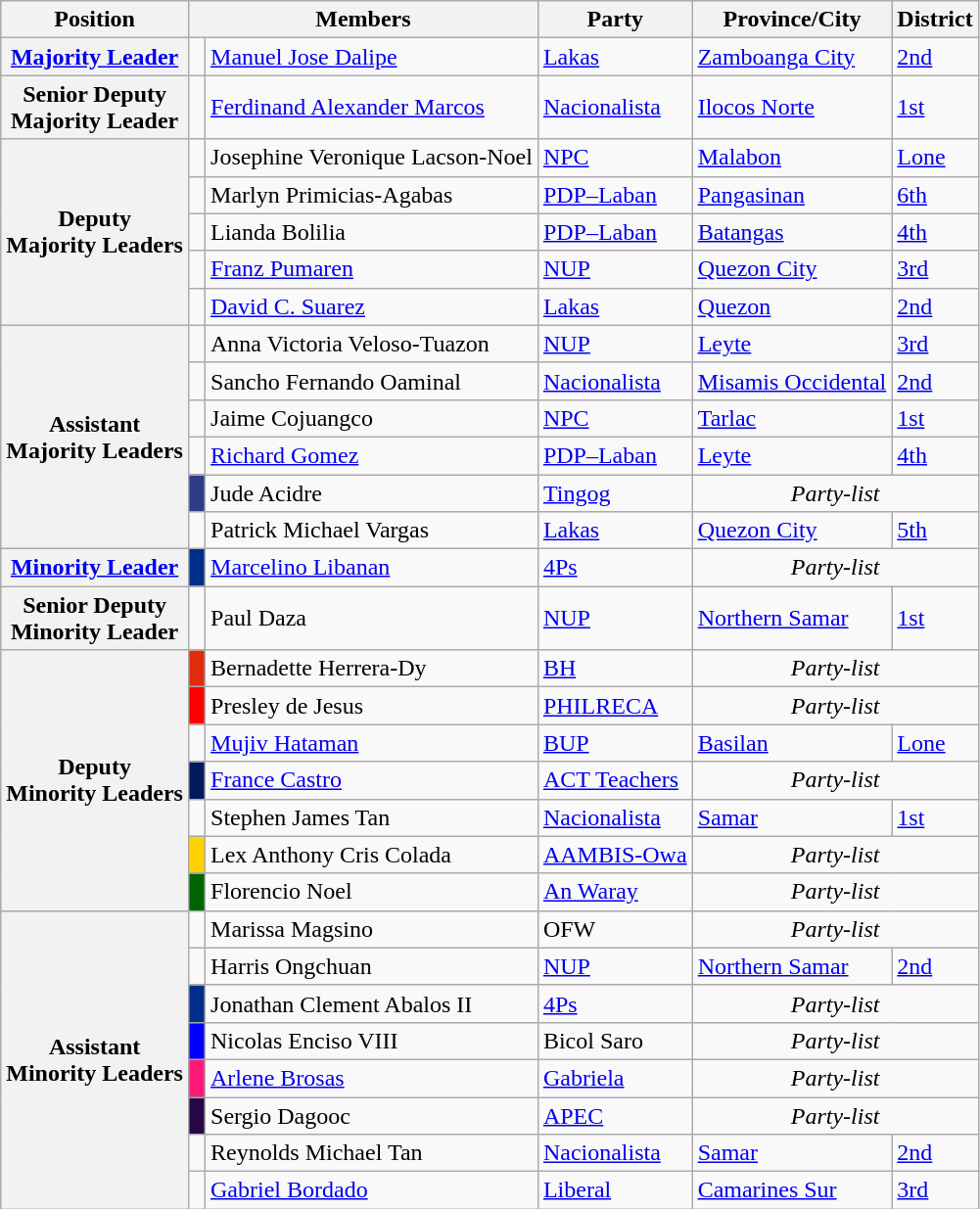<table class="wikitable" style="font-size: 100%;">
<tr>
<th>Position</th>
<th colspan="2">Members</th>
<th>Party</th>
<th>Province/City</th>
<th>District</th>
</tr>
<tr>
<th><a href='#'>Majority Leader</a></th>
<td></td>
<td><a href='#'>Manuel Jose Dalipe</a></td>
<td><a href='#'>Lakas</a></td>
<td><a href='#'>Zamboanga City</a></td>
<td><a href='#'>2nd</a></td>
</tr>
<tr>
<th>Senior Deputy<br>Majority Leader</th>
<td></td>
<td><a href='#'>Ferdinand Alexander Marcos</a></td>
<td><a href='#'>Nacionalista</a></td>
<td><a href='#'>Ilocos Norte</a></td>
<td><a href='#'>1st</a></td>
</tr>
<tr>
<th rowspan="5">Deputy<br>Majority Leaders</th>
<td></td>
<td>Josephine Veronique Lacson-Noel</td>
<td><a href='#'>NPC</a></td>
<td><a href='#'>Malabon</a></td>
<td><a href='#'>Lone</a></td>
</tr>
<tr>
<td></td>
<td>Marlyn Primicias-Agabas</td>
<td><a href='#'>PDP–Laban</a></td>
<td><a href='#'>Pangasinan</a></td>
<td><a href='#'>6th</a></td>
</tr>
<tr>
<td></td>
<td>Lianda Bolilia</td>
<td><a href='#'>PDP–Laban</a></td>
<td><a href='#'>Batangas</a></td>
<td><a href='#'>4th</a></td>
</tr>
<tr>
<td></td>
<td><a href='#'>Franz Pumaren</a></td>
<td><a href='#'>NUP</a></td>
<td><a href='#'>Quezon City</a></td>
<td><a href='#'>3rd</a></td>
</tr>
<tr>
<td></td>
<td><a href='#'>David C. Suarez</a></td>
<td><a href='#'>Lakas</a></td>
<td><a href='#'>Quezon</a></td>
<td><a href='#'>2nd</a></td>
</tr>
<tr>
<th rowspan="6">Assistant<br>Majority Leaders</th>
<td></td>
<td>Anna Victoria Veloso-Tuazon</td>
<td><a href='#'>NUP</a></td>
<td><a href='#'>Leyte</a></td>
<td><a href='#'>3rd</a></td>
</tr>
<tr>
<td></td>
<td>Sancho Fernando Oaminal</td>
<td><a href='#'>Nacionalista</a></td>
<td><a href='#'>Misamis Occidental</a></td>
<td><a href='#'>2nd</a></td>
</tr>
<tr>
<td></td>
<td>Jaime Cojuangco</td>
<td><a href='#'>NPC</a></td>
<td><a href='#'>Tarlac</a></td>
<td><a href='#'>1st</a></td>
</tr>
<tr>
<td></td>
<td><a href='#'>Richard Gomez</a></td>
<td><a href='#'>PDP–Laban</a></td>
<td><a href='#'>Leyte</a></td>
<td><a href='#'>4th</a></td>
</tr>
<tr>
<td bgcolor=#2F3B87> </td>
<td>Jude Acidre</td>
<td><a href='#'>Tingog</a></td>
<td align="center" colspan="2"><em>Party-list</em></td>
</tr>
<tr>
<td></td>
<td>Patrick Michael Vargas</td>
<td><a href='#'>Lakas</a></td>
<td><a href='#'>Quezon City</a></td>
<td><a href='#'>5th</a></td>
</tr>
<tr>
<th><a href='#'>Minority Leader</a></th>
<td bgcolor=#002E8D> </td>
<td><a href='#'>Marcelino Libanan</a></td>
<td><a href='#'>4Ps</a></td>
<td align="center" colspan="2"><em>Party-list</em></td>
</tr>
<tr>
<th>Senior Deputy<br>Minority Leader</th>
<td></td>
<td>Paul Daza</td>
<td><a href='#'>NUP</a></td>
<td><a href='#'>Northern Samar</a></td>
<td><a href='#'>1st</a></td>
</tr>
<tr>
<th rowspan="7">Deputy<br>Minority Leaders</th>
<td bgcolor=#E02C0D> </td>
<td>Bernadette Herrera-Dy</td>
<td><a href='#'>BH</a></td>
<td align="center" colspan="2"><em>Party-list</em></td>
</tr>
<tr>
<td bgcolor=#FF0000> </td>
<td>Presley de Jesus</td>
<td><a href='#'>PHILRECA</a></td>
<td align="center" colspan="2"><em>Party-list</em></td>
</tr>
<tr>
<td></td>
<td><a href='#'>Mujiv Hataman</a></td>
<td><a href='#'>BUP</a></td>
<td><a href='#'>Basilan</a></td>
<td><a href='#'>Lone</a></td>
</tr>
<tr>
<td bgcolor=#011A5D> </td>
<td><a href='#'>France Castro</a></td>
<td><a href='#'>ACT Teachers</a></td>
<td align="center" colspan="2"><em>Party-list</em></td>
</tr>
<tr>
<td></td>
<td>Stephen James Tan</td>
<td><a href='#'>Nacionalista</a></td>
<td><a href='#'>Samar</a></td>
<td><a href='#'>1st</a></td>
</tr>
<tr>
<td bgcolor=#FFD302> </td>
<td>Lex Anthony Cris Colada</td>
<td><a href='#'>AAMBIS-Owa</a></td>
<td align="center" colspan="2"><em>Party-list</em></td>
</tr>
<tr>
<td bgcolor=#006400> </td>
<td>Florencio Noel</td>
<td><a href='#'>An Waray</a></td>
<td align="center" colspan="2"><em>Party-list</em></td>
</tr>
<tr>
<th rowspan="8">Assistant<br>Minority Leaders</th>
<td></td>
<td>Marissa Magsino</td>
<td>OFW</td>
<td align="center" colspan="2"><em>Party-list</em></td>
</tr>
<tr>
<td></td>
<td>Harris Ongchuan</td>
<td><a href='#'>NUP</a></td>
<td><a href='#'>Northern Samar</a></td>
<td><a href='#'>2nd</a></td>
</tr>
<tr>
<td bgcolor=#002E8D> </td>
<td>Jonathan Clement Abalos II</td>
<td><a href='#'>4Ps</a></td>
<td align="center" colspan="2"><em>Party-list</em></td>
</tr>
<tr>
<td bgcolor=#0000FF> </td>
<td>Nicolas Enciso VIII</td>
<td>Bicol Saro</td>
<td align="center" colspan="2"><em>Party-list</em></td>
</tr>
<tr>
<td bgcolor=#FE1978> </td>
<td><a href='#'>Arlene Brosas</a></td>
<td><a href='#'>Gabriela</a></td>
<td align="center" colspan="2"><em>Party-list</em></td>
</tr>
<tr>
<td bgcolor=#260649> </td>
<td>Sergio Dagooc</td>
<td><a href='#'>APEC</a></td>
<td align="center" colspan="2"><em>Party-list</em></td>
</tr>
<tr>
<td></td>
<td>Reynolds Michael Tan</td>
<td><a href='#'>Nacionalista</a></td>
<td><a href='#'>Samar</a></td>
<td><a href='#'>2nd</a></td>
</tr>
<tr>
<td></td>
<td><a href='#'>Gabriel Bordado</a></td>
<td><a href='#'>Liberal</a></td>
<td><a href='#'>Camarines Sur</a></td>
<td><a href='#'>3rd</a></td>
</tr>
</table>
